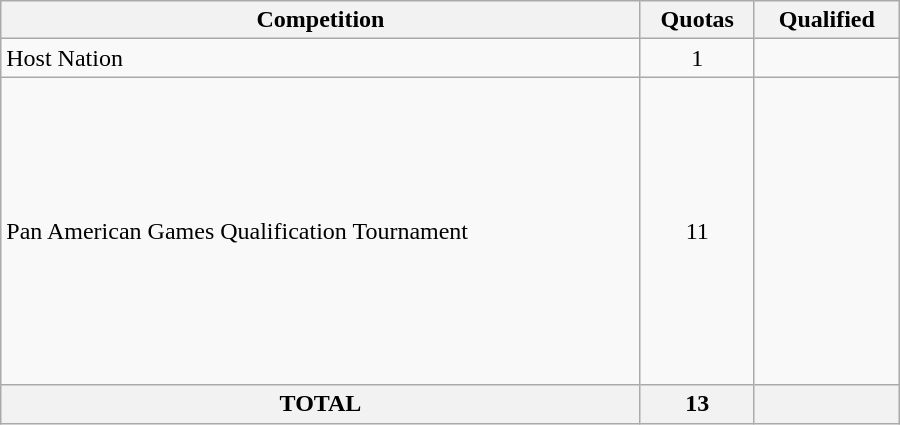<table class = "wikitable" width=600>
<tr>
<th>Competition</th>
<th>Quotas</th>
<th>Qualified</th>
</tr>
<tr>
<td>Host Nation</td>
<td align="center">1</td>
<td></td>
</tr>
<tr>
<td>Pan American Games Qualification Tournament</td>
<td align="center">11</td>
<td><br><br><br><br><br><br><br><br><br><br><br></td>
</tr>
<tr>
<th>TOTAL</th>
<th>13</th>
<th></th>
</tr>
</table>
